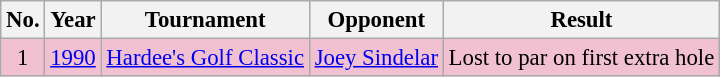<table class="wikitable" style="font-size:95%;">
<tr>
<th>No.</th>
<th>Year</th>
<th>Tournament</th>
<th>Opponent</th>
<th>Result</th>
</tr>
<tr style="background:#F2C1D1;">
<td align=center>1</td>
<td><a href='#'>1990</a></td>
<td><a href='#'>Hardee's Golf Classic</a></td>
<td> <a href='#'>Joey Sindelar</a></td>
<td>Lost to par on first extra hole</td>
</tr>
</table>
